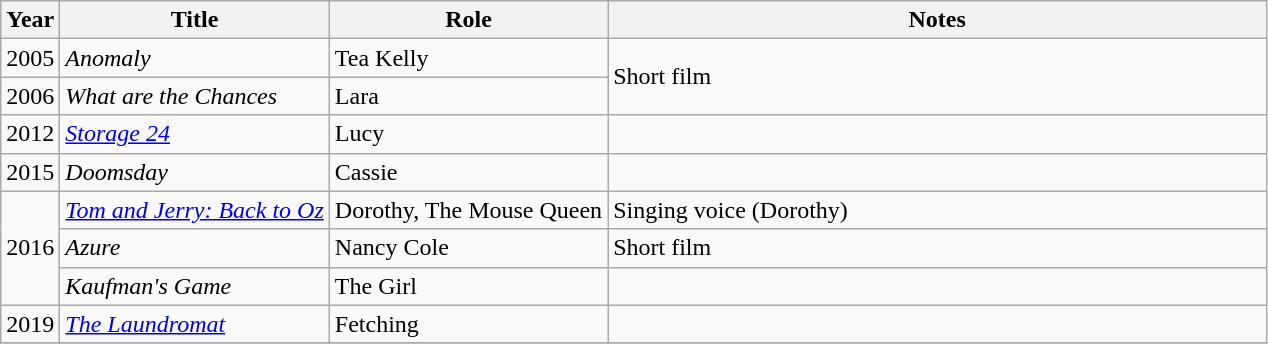<table class="wikitable sortable">
<tr>
<th>Year</th>
<th>Title</th>
<th>Role</th>
<th class="unsortable" style="width:27em;">Notes</th>
</tr>
<tr>
<td>2005</td>
<td><em>Anomaly</em></td>
<td>Tea Kelly</td>
<td rowspan="2">Short film</td>
</tr>
<tr>
<td>2006</td>
<td><em>What are the Chances</em></td>
<td>Lara</td>
</tr>
<tr>
<td>2012</td>
<td><em><a href='#'>Storage 24</a></em></td>
<td>Lucy</td>
<td></td>
</tr>
<tr>
<td>2015</td>
<td><em>Doomsday</em></td>
<td>Cassie</td>
<td></td>
</tr>
<tr>
<td rowspan="3">2016</td>
<td><em><a href='#'>Tom and Jerry: Back to Oz</a></em></td>
<td>Dorothy, The Mouse Queen</td>
<td>Singing voice (Dorothy)</td>
</tr>
<tr>
<td><em>Azure</em></td>
<td>Nancy Cole</td>
<td>Short film</td>
</tr>
<tr>
<td><em>Kaufman's Game</em></td>
<td>The Girl</td>
<td></td>
</tr>
<tr>
<td>2019</td>
<td><em><a href='#'>The Laundromat</a></em></td>
<td>Fetching</td>
<td></td>
</tr>
<tr>
</tr>
</table>
